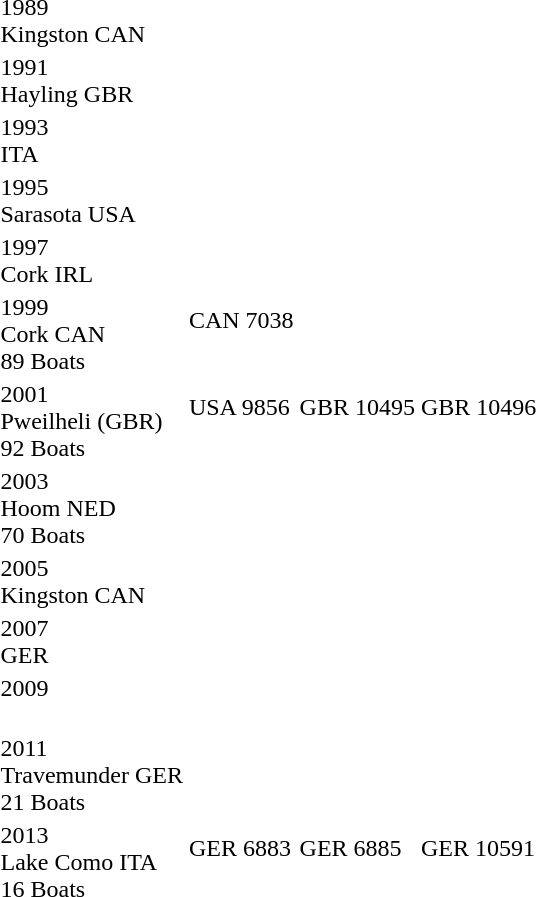<table>
<tr>
<td>1989<br>Kingston CAN</td>
<td><br></td>
<td><br></td>
<td><br></td>
<td></td>
</tr>
<tr>
<td>1991<br>Hayling GBR<br></td>
<td><br></td>
<td><br></td>
<td><br></td>
<td></td>
</tr>
<tr>
<td>1993<br>ITA<br></td>
<td><br></td>
<td><br></td>
<td><br></td>
<td></td>
</tr>
<tr>
<td>1995<br>Sarasota USA<br></td>
<td><br></td>
<td><br></td>
<td><br></td>
<td></td>
</tr>
<tr>
<td>1997<br>Cork IRL<br></td>
<td><br></td>
<td><br></td>
<td><br></td>
<td></td>
</tr>
<tr>
<td>1999<br>Cork CAN<br>89 Boats</td>
<td>CAN 7038<br><br></td>
<td><br></td>
<td><br></td>
<td></td>
</tr>
<tr>
<td>2001<br>Pweilheli (GBR)<br>92 Boats</td>
<td>USA 9856<br><br></td>
<td>GBR 10495<br><br></td>
<td>GBR 10496<br><br></td>
<td></td>
</tr>
<tr>
<td>2003<br>Hoom NED<br>70 Boats</td>
<td><br></td>
<td><br></td>
<td><br></td>
<td></td>
</tr>
<tr>
<td>2005<br>Kingston CAN<br></td>
<td><br></td>
<td><br></td>
<td><br></td>
<td></td>
</tr>
<tr>
<td>2007<br>GER<br></td>
<td><br></td>
<td><br></td>
<td><br></td>
<td></td>
</tr>
<tr>
<td>2009<br><br></td>
<td><br></td>
<td><br></td>
<td><br></td>
<td></td>
</tr>
<tr>
<td>2011<br>Travemunder GER<br>21 Boats</td>
<td><br></td>
<td><br></td>
<td><br></td>
<td></td>
</tr>
<tr>
<td>2013<br>Lake Como ITA<br>16 Boats</td>
<td>GER 6883<br><br></td>
<td>GER 6885<br><br></td>
<td>GER 10591<br><br></td>
<td></td>
</tr>
<tr>
</tr>
</table>
